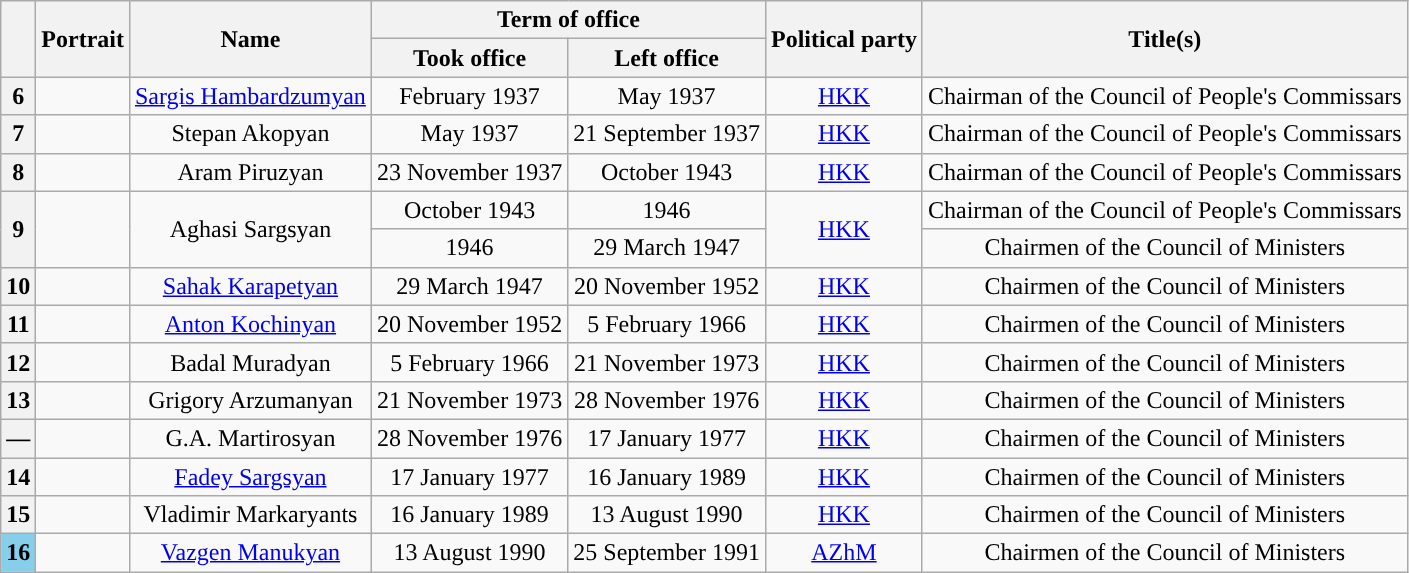<table class="wikitable" style="text-align:center">
<tr>
<th rowspan="2"></th>
<th rowspan="2">Portrait</th>
<th rowspan="2">Name<br></th>
<th colspan="2">Term of office</th>
<th rowspan="2">Political party</th>
<th rowspan="2">Title(s)</th>
</tr>
<tr>
<th>Took office</th>
<th>Left office</th>
</tr>
<tr>
<th style="background:">6</th>
<td></td>
<td><a href='#'>Sargis Hambardzumyan</a><br></td>
<td>February 1937</td>
<td>May 1937</td>
<td><a href='#'>HKK</a></td>
<td>Chairman of the Council of People's Commissars</td>
</tr>
<tr>
<th style="background:">7</th>
<td></td>
<td>Stepan Akopyan<br></td>
<td>May 1937</td>
<td>21 September 1937</td>
<td><a href='#'>HKK</a></td>
<td>Chairman of the Council of People's Commissars</td>
</tr>
<tr>
<th style="background:">8</th>
<td></td>
<td>Aram Piruzyan<br></td>
<td>23 November 1937</td>
<td>October 1943</td>
<td><a href='#'>HKK</a></td>
<td>Chairman of the Council of People's Commissars</td>
</tr>
<tr>
<th rowspan=2 style="background:">9</th>
<td rowspan=2></td>
<td rowspan=2>Aghasi Sargsyan<br></td>
<td>October 1943</td>
<td>1946</td>
<td rowspan=2><a href='#'>HKK</a></td>
<td>Chairman of the Council of People's Commissars</td>
</tr>
<tr>
<td>1946</td>
<td>29 March 1947</td>
<td>Chairmen of the Council of Ministers</td>
</tr>
<tr>
<th style="background:">10</th>
<td></td>
<td><a href='#'>Sahak Karapetyan</a><br></td>
<td>29 March 1947</td>
<td>20 November 1952</td>
<td><a href='#'>HKK</a></td>
<td>Chairmen of the Council of Ministers</td>
</tr>
<tr>
<th style="background:">11</th>
<td></td>
<td><a href='#'>Anton Kochinyan</a><br></td>
<td>20 November 1952</td>
<td>5 February 1966</td>
<td><a href='#'>HKK</a></td>
<td>Chairmen of the Council of Ministers</td>
</tr>
<tr>
<th style="background:">12</th>
<td></td>
<td>Badal Muradyan<br></td>
<td>5 February 1966</td>
<td>21 November 1973</td>
<td><a href='#'>HKK</a></td>
<td>Chairmen of the Council of Ministers</td>
</tr>
<tr>
<th style="background:">13</th>
<td></td>
<td>Grigory Arzumanyan<br></td>
<td>21 November 1973</td>
<td>28 November 1976</td>
<td><a href='#'>HKK</a></td>
<td>Chairmen of the Council of Ministers</td>
</tr>
<tr>
<th style="background:">—</th>
<td></td>
<td>G.A. Martirosyan<br></td>
<td>28 November 1976</td>
<td>17 January 1977</td>
<td><a href='#'>HKK</a></td>
<td>Chairmen of the Council of Ministers</td>
</tr>
<tr>
<th style="background:">14</th>
<td></td>
<td><a href='#'>Fadey Sargsyan</a><br></td>
<td>17 January 1977</td>
<td>16 January 1989</td>
<td><a href='#'>HKK</a></td>
<td>Chairmen of the Council of Ministers</td>
</tr>
<tr>
<th style="background:">15</th>
<td></td>
<td>Vladimir Markaryants<br></td>
<td>16 January 1989</td>
<td>13 August 1990</td>
<td><a href='#'>HKK</a></td>
<td>Chairmen of the Council of Ministers</td>
</tr>
<tr>
<th style="background:SkyBlue; color:black">16</th>
<td></td>
<td><a href='#'>Vazgen Manukyan</a><br></td>
<td>13 August 1990</td>
<td>25 September 1991</td>
<td><a href='#'>AZhM</a></td>
<td>Chairmen of the Council of Ministers</td>
</tr>
</table>
